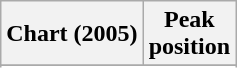<table class="wikitable sortable plainrowheaders" style="text-align:center">
<tr>
<th scope="col">Chart (2005)</th>
<th scope="col">Peak<br>position</th>
</tr>
<tr>
</tr>
<tr>
</tr>
</table>
